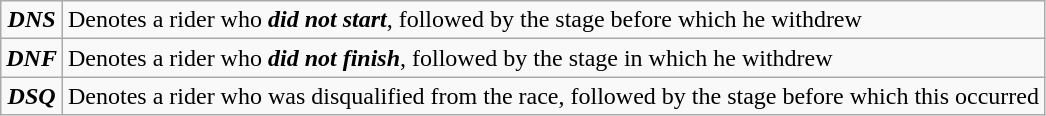<table class="wikitable">
<tr>
<td align=center><strong><em>DNS</em></strong></td>
<td>Denotes a rider who <strong><em>did not start</em></strong>, followed by the stage before which he withdrew</td>
</tr>
<tr>
<td align=center><strong><em>DNF</em></strong></td>
<td>Denotes a rider who <strong><em>did not finish</em></strong>, followed by the stage in which he withdrew</td>
</tr>
<tr>
<td align=center><strong><em>DSQ</em></strong></td>
<td>Denotes a rider who was disqualified from the race, followed by the stage before which this occurred</td>
</tr>
</table>
